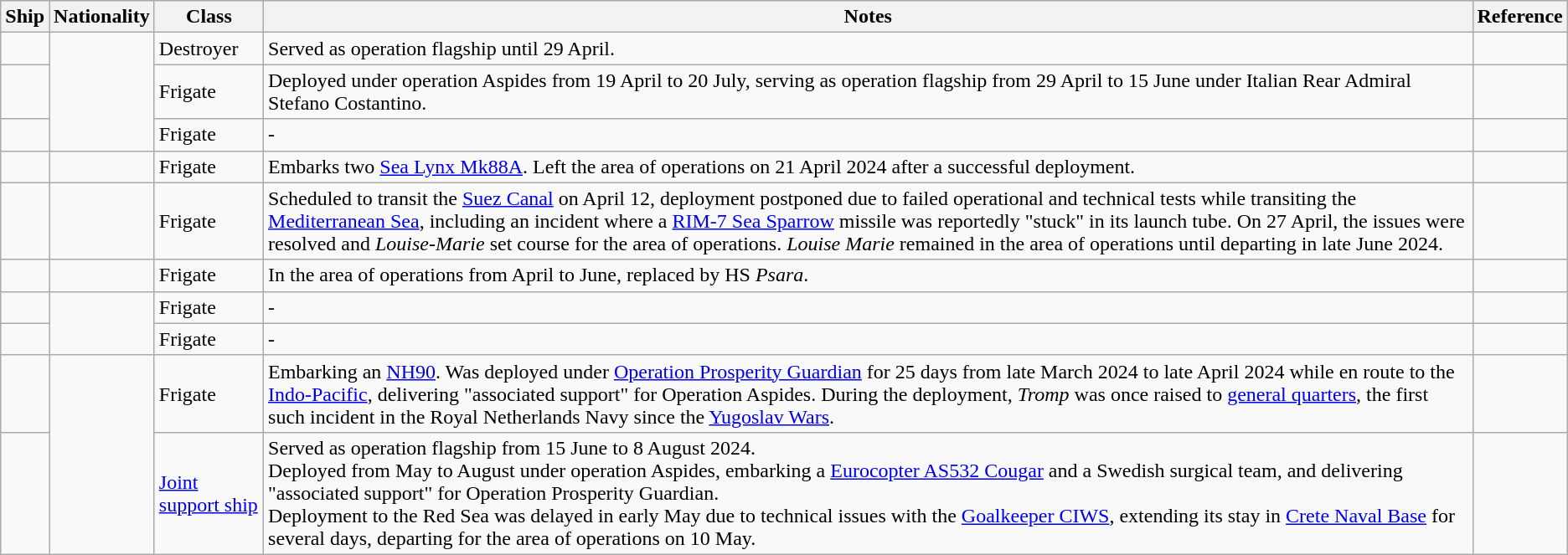<table class="wikitable">
<tr>
<th>Ship</th>
<th>Nationality</th>
<th>Class</th>
<th>Notes</th>
<th>Reference</th>
</tr>
<tr>
<td></td>
<td rowspan="3"></td>
<td>Destroyer</td>
<td>Served as operation flagship until 29 April.</td>
<td></td>
</tr>
<tr>
<td></td>
<td>Frigate</td>
<td>Deployed under operation Aspides from 19 April to 20 July, serving as operation flagship from 29 April to 15 June under Italian Rear Admiral Stefano Costantino.</td>
<td></td>
</tr>
<tr>
<td></td>
<td>Frigate</td>
<td>-</td>
<td></td>
</tr>
<tr>
<td></td>
<td></td>
<td>Frigate</td>
<td>Embarks two <a href='#'>Sea Lynx Mk88A</a>. Left the area of operations on 21 April 2024 after a successful deployment.</td>
<td></td>
</tr>
<tr>
<td></td>
<td></td>
<td>Frigate</td>
<td>Scheduled to transit the <a href='#'>Suez Canal</a> on April 12, deployment postponed due to failed operational and technical tests while transiting the <a href='#'>Mediterranean Sea</a>, including an incident where a <a href='#'>RIM-7 Sea Sparrow</a> missile was reportedly "stuck" in its launch tube. On 27 April, the issues were resolved and <em>Louise-Marie</em> set course for the area of operations. <em>Louise Marie</em> remained in the area of operations until departing in late June 2024.</td>
<td></td>
</tr>
<tr>
<td></td>
<td></td>
<td>Frigate</td>
<td>In the area of operations from April to June, replaced by HS <em>Psara</em>.</td>
<td></td>
</tr>
<tr>
<td></td>
<td rowspan="2"></td>
<td>Frigate</td>
<td>-</td>
<td></td>
</tr>
<tr>
<td></td>
<td>Frigate</td>
<td>-</td>
<td></td>
</tr>
<tr>
<td></td>
<td rowspan="2"></td>
<td>Frigate</td>
<td>Embarking an <a href='#'>NH90</a>. Was deployed under <a href='#'>Operation Prosperity Guardian</a> for 25 days from late March 2024 to late April 2024 while en route to the <a href='#'>Indo-Pacific</a>, delivering "associated support" for Operation Aspides. During the deployment, <em>Tromp</em> was once raised to <a href='#'>general quarters</a>, the first such incident in the Royal Netherlands Navy since the <a href='#'>Yugoslav Wars</a>.</td>
<td></td>
</tr>
<tr>
<td></td>
<td><a href='#'>Joint support ship</a></td>
<td>Served as operation flagship from 15 June to 8 August 2024.<br>Deployed from May to August under operation Aspides, embarking a <a href='#'>Eurocopter AS532 Cougar</a> and a Swedish surgical team, and delivering "associated support" for Operation Prosperity Guardian.<br>Deployment to the Red Sea was delayed in early May due to technical issues with the <a href='#'>Goalkeeper CIWS</a>, extending its stay in <a href='#'>Crete Naval Base</a> for several days, departing for the area of operations on 10 May.</td>
<td><br></td>
</tr>
</table>
